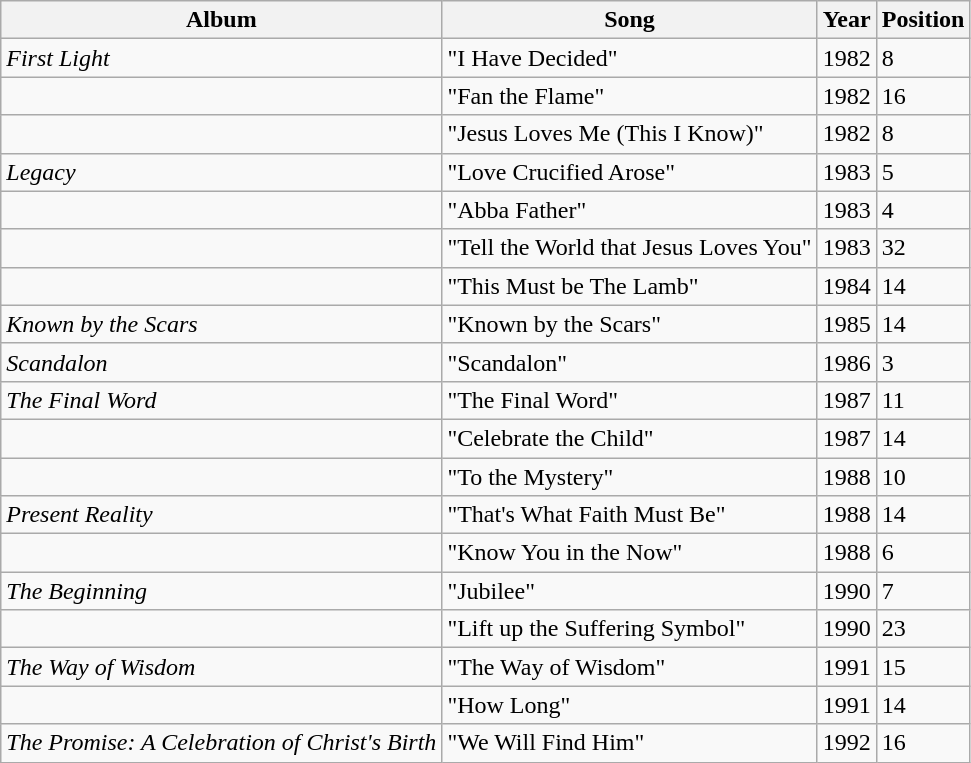<table class="wikitable">
<tr>
<th>Album</th>
<th>Song</th>
<th>Year</th>
<th>Position</th>
</tr>
<tr>
<td><em>First Light</em></td>
<td>"I Have Decided"</td>
<td>1982</td>
<td>8</td>
</tr>
<tr>
<td></td>
<td>"Fan the Flame"</td>
<td>1982</td>
<td>16</td>
</tr>
<tr>
<td></td>
<td>"Jesus Loves Me (This I Know)"</td>
<td>1982</td>
<td>8</td>
</tr>
<tr>
<td><em>Legacy</em></td>
<td>"Love Crucified Arose"</td>
<td>1983</td>
<td>5</td>
</tr>
<tr>
<td></td>
<td>"Abba Father"</td>
<td>1983</td>
<td>4</td>
</tr>
<tr>
<td></td>
<td>"Tell the World that Jesus Loves You"</td>
<td>1983</td>
<td>32</td>
</tr>
<tr>
<td></td>
<td>"This Must be The Lamb"</td>
<td>1984</td>
<td>14</td>
</tr>
<tr>
<td><em>Known by the Scars</em></td>
<td>"Known by the Scars"</td>
<td>1985</td>
<td>14</td>
</tr>
<tr>
<td><em>Scandalon</em></td>
<td>"Scandalon"</td>
<td>1986</td>
<td>3</td>
</tr>
<tr>
<td><em>The Final Word</em></td>
<td>"The Final Word"</td>
<td>1987</td>
<td>11</td>
</tr>
<tr>
<td></td>
<td>"Celebrate the Child"</td>
<td>1987</td>
<td>14</td>
</tr>
<tr>
<td></td>
<td>"To the Mystery"</td>
<td>1988</td>
<td>10</td>
</tr>
<tr>
<td><em>Present Reality</em></td>
<td>"That's What Faith Must Be"</td>
<td>1988</td>
<td>14</td>
</tr>
<tr>
<td></td>
<td>"Know You in the Now"</td>
<td>1988</td>
<td>6</td>
</tr>
<tr>
<td><em>The Beginning</em></td>
<td>"Jubilee"</td>
<td>1990</td>
<td>7</td>
</tr>
<tr>
<td></td>
<td>"Lift up the Suffering Symbol"</td>
<td>1990</td>
<td>23</td>
</tr>
<tr>
<td><em>The Way of Wisdom</em></td>
<td>"The Way of Wisdom"</td>
<td>1991</td>
<td>15</td>
</tr>
<tr>
<td></td>
<td>"How Long"</td>
<td>1991</td>
<td>14</td>
</tr>
<tr>
<td><em>The Promise: A Celebration of Christ's Birth</em></td>
<td>"We Will Find Him"</td>
<td>1992</td>
<td>16</td>
</tr>
</table>
